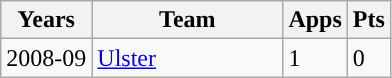<table class="wikitable" style="text-align:left;">
<tr>
<th>Years</th>
<th width=120px>Team</th>
<th>Apps</th>
<th>Pts</th>
</tr>
<tr>
<td>2008-09</td>
<td><a href='#'>Ulster</a></td>
<td>1</td>
<td>0</td>
</tr>
</table>
